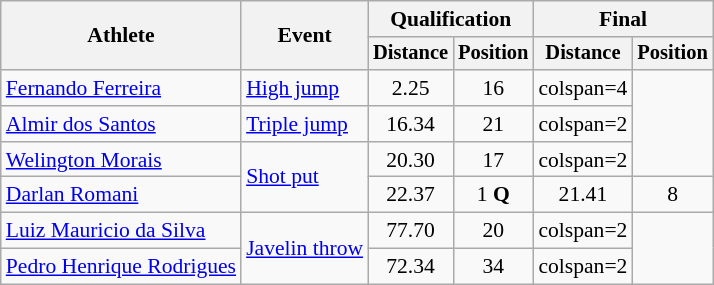<table class=wikitable style=font-size:90%>
<tr>
<th rowspan=2>Athlete</th>
<th rowspan=2>Event</th>
<th colspan=2>Qualification</th>
<th colspan=2>Final</th>
</tr>
<tr style=font-size:95%>
<th>Distance</th>
<th>Position</th>
<th>Distance</th>
<th>Position</th>
</tr>
<tr align=center>
<td align=left><a href='#'>Fernando Ferreira</a></td>
<td align=left><a href='#'>High jump</a></td>
<td>2.25 </td>
<td>16</td>
<td>colspan=4 </td>
</tr>
<tr align=center>
<td align=left><a href='#'>Almir dos Santos</a></td>
<td align=left><a href='#'>Triple jump</a></td>
<td>16.34</td>
<td>21</td>
<td>colspan=2 </td>
</tr>
<tr align=center>
<td align=left><a href='#'>Welington Morais</a></td>
<td align=left rowspan=2><a href='#'>Shot put</a></td>
<td>20.30</td>
<td>17</td>
<td>colspan=2 </td>
</tr>
<tr align=center>
<td align=left><a href='#'>Darlan Romani</a></td>
<td>22.37 </td>
<td>1 <strong>Q</strong></td>
<td>21.41</td>
<td>8</td>
</tr>
<tr align=center>
<td align=left><a href='#'>Luiz Mauricio da Silva</a></td>
<td align=left rowspan=2><a href='#'>Javelin throw</a></td>
<td>77.70</td>
<td>20</td>
<td>colspan=2 </td>
</tr>
<tr align=center>
<td align=left><a href='#'>Pedro Henrique Rodrigues</a></td>
<td>72.34</td>
<td>34</td>
<td>colspan=2 </td>
</tr>
</table>
